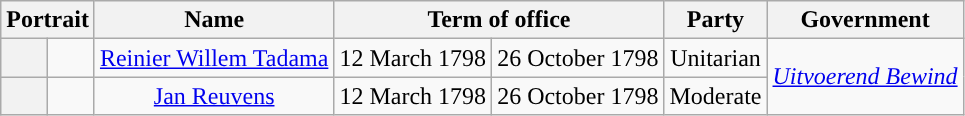<table class="wikitable" style="text-align:center">
<tr>
<th colspan=2>Portrait</th>
<th>Name</th>
<th colspan=2>Term of office</th>
<th>Party</th>
<th>Government</th>
</tr>
<tr>
<th style="background:"></th>
<td></td>
<td><a href='#'>Reinier Willem Tadama</a></td>
<td>12 March 1798</td>
<td>26 October 1798</td>
<td>Unitarian</td>
<td rowspan=2><em><a href='#'>Uitvoerend Bewind</a></em></td>
</tr>
<tr>
<th style="background:"></th>
<td></td>
<td><a href='#'>Jan Reuvens</a></td>
<td>12 March 1798</td>
<td>26 October 1798</td>
<td>Moderate</td>
</tr>
</table>
